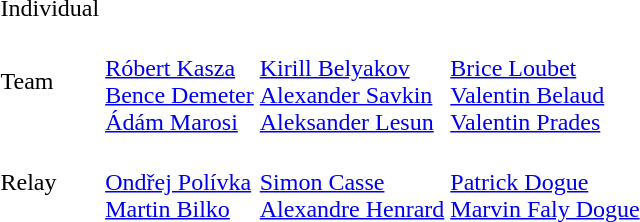<table>
<tr>
<td>Individual</td>
<td></td>
<td></td>
<td></td>
</tr>
<tr>
<td>Team</td>
<td><br><a href='#'>Róbert Kasza</a><br><a href='#'>Bence Demeter</a><br><a href='#'>Ádám Marosi</a></td>
<td><br><a href='#'>Kirill Belyakov</a><br><a href='#'>Alexander Savkin</a><br><a href='#'>Aleksander Lesun</a></td>
<td><br><a href='#'>Brice Loubet</a><br><a href='#'>Valentin Belaud</a><br><a href='#'>Valentin Prades</a></td>
</tr>
<tr>
<td>Relay</td>
<td><br><a href='#'>Ondřej Polívka</a><br><a href='#'>Martin Bilko</a></td>
<td><br><a href='#'>Simon Casse</a><br><a href='#'>Alexandre Henrard</a></td>
<td><br><a href='#'>Patrick Dogue</a><br><a href='#'>Marvin Faly Dogue</a></td>
</tr>
</table>
